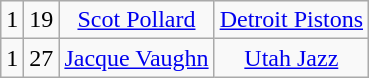<table class="wikitable">
<tr style="text-align:center;" bgcolor="">
<td>1</td>
<td>19</td>
<td><a href='#'>Scot Pollard</a></td>
<td><a href='#'>Detroit Pistons</a></td>
</tr>
<tr style="text-align:center;" bgcolor="">
<td>1</td>
<td>27</td>
<td><a href='#'>Jacque Vaughn</a></td>
<td><a href='#'>Utah Jazz</a></td>
</tr>
</table>
